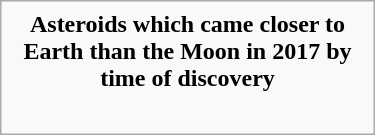<table class="infobox" style="width: 250px;">
<tr>
<td style="text-align:center"><strong>Asteroids which came closer to Earth than the Moon in 2017 by time of discovery</strong></td>
</tr>
<tr>
<td><br></td>
</tr>
</table>
